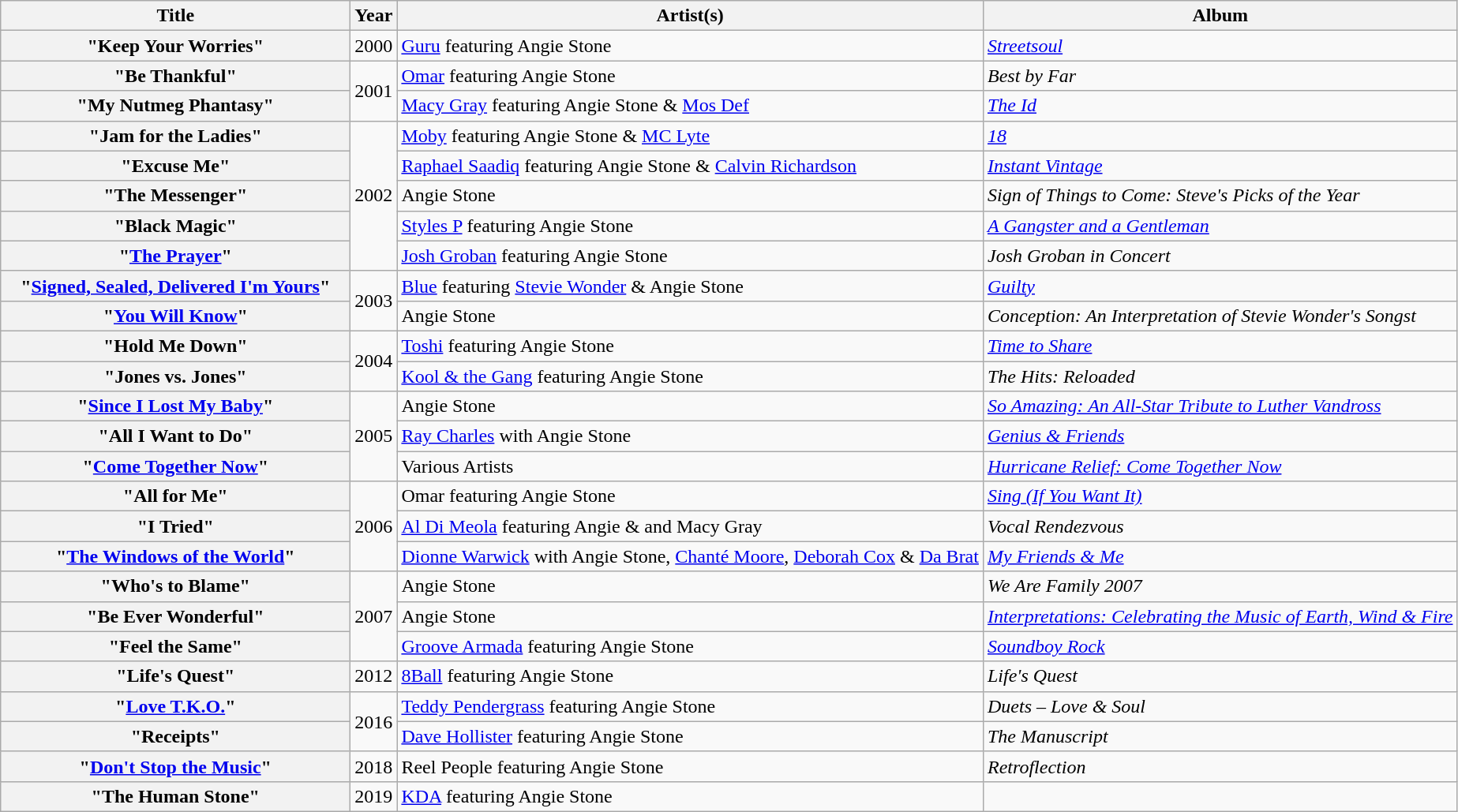<table class="wikitable plainrowheaders" border="1">
<tr>
<th scope="col" style="width:18em;">Title</th>
<th scope="col" style="width:1em;">Year</th>
<th scope="col">Artist(s)</th>
<th scope="col">Album</th>
</tr>
<tr>
<th scope="row">"Keep Your Worries"</th>
<td>2000</td>
<td><a href='#'>Guru</a> featuring Angie Stone</td>
<td><em><a href='#'>Streetsoul</a></em></td>
</tr>
<tr>
<th scope="row">"Be Thankful"</th>
<td rowspan="2">2001</td>
<td><a href='#'>Omar</a> featuring Angie Stone</td>
<td><em>Best by Far</em></td>
</tr>
<tr>
<th scope="row">"My Nutmeg Phantasy"</th>
<td><a href='#'>Macy Gray</a> featuring Angie Stone & <a href='#'>Mos Def</a></td>
<td><em><a href='#'>The Id</a></em></td>
</tr>
<tr>
<th scope="row">"Jam for the Ladies"</th>
<td rowspan="5">2002</td>
<td><a href='#'>Moby</a> featuring Angie Stone & <a href='#'>MC Lyte</a></td>
<td><em><a href='#'>18</a></em></td>
</tr>
<tr>
<th scope="row">"Excuse Me"</th>
<td><a href='#'>Raphael Saadiq</a> featuring Angie Stone & <a href='#'>Calvin Richardson</a></td>
<td><em><a href='#'>Instant Vintage</a></em></td>
</tr>
<tr>
<th scope="row">"The Messenger"</th>
<td>Angie Stone</td>
<td><em>Sign of Things to Come: Steve's Picks of the Year</em></td>
</tr>
<tr>
<th scope="row">"Black Magic"</th>
<td><a href='#'>Styles P</a> featuring Angie Stone</td>
<td><em><a href='#'>A Gangster and a Gentleman</a></em></td>
</tr>
<tr>
<th scope="row">"<a href='#'>The Prayer</a>"</th>
<td><a href='#'>Josh Groban</a> featuring Angie Stone</td>
<td><em>Josh Groban in Concert</em></td>
</tr>
<tr>
<th scope="row">"<a href='#'>Signed, Sealed, Delivered I'm Yours</a>"</th>
<td rowspan="2">2003</td>
<td><a href='#'>Blue</a> featuring <a href='#'>Stevie Wonder</a> & Angie Stone</td>
<td><em><a href='#'>Guilty</a></em></td>
</tr>
<tr>
<th scope="row">"<a href='#'>You Will Know</a>"</th>
<td>Angie Stone</td>
<td><em>Conception: An Interpretation of Stevie Wonder's Songst</em></td>
</tr>
<tr>
<th scope="row">"Hold Me Down"</th>
<td rowspan="2">2004</td>
<td align="left"><a href='#'>Toshi</a> featuring Angie Stone</td>
<td align="left"><em><a href='#'>Time to Share</a></em></td>
</tr>
<tr>
<th scope="row">"Jones vs. Jones"</th>
<td><a href='#'>Kool & the Gang</a> featuring Angie Stone</td>
<td><em>The Hits: Reloaded</em></td>
</tr>
<tr>
<th scope="row">"<a href='#'>Since I Lost My Baby</a>"</th>
<td rowspan="3">2005</td>
<td>Angie Stone</td>
<td><em><a href='#'>So Amazing: An All-Star Tribute to Luther Vandross</a></em></td>
</tr>
<tr>
<th scope="row">"All I Want to Do"</th>
<td><a href='#'>Ray Charles</a> with Angie Stone</td>
<td><em><a href='#'>Genius & Friends</a></em></td>
</tr>
<tr>
<th scope="row">"<a href='#'>Come Together Now</a>"</th>
<td>Various Artists</td>
<td><em><a href='#'>Hurricane Relief: Come Together Now</a></em></td>
</tr>
<tr>
<th scope="row">"All for Me"</th>
<td rowspan="3">2006</td>
<td>Omar featuring Angie Stone</td>
<td><em><a href='#'>Sing (If You Want It)</a></em></td>
</tr>
<tr>
<th scope="row">"I Tried"</th>
<td><a href='#'>Al Di Meola</a> featuring Angie & and Macy Gray</td>
<td><em>Vocal Rendezvous</em></td>
</tr>
<tr>
<th scope="row">"<a href='#'>The Windows of the World</a>"</th>
<td><a href='#'>Dionne Warwick</a> with Angie Stone, <a href='#'>Chanté Moore</a>, <a href='#'>Deborah Cox</a> & <a href='#'>Da Brat</a></td>
<td><em><a href='#'>My Friends & Me</a></em></td>
</tr>
<tr>
<th scope="row">"Who's to Blame"</th>
<td rowspan="3">2007</td>
<td>Angie Stone</td>
<td><em>We Are Family 2007</em></td>
</tr>
<tr>
<th scope="row">"Be Ever Wonderful"</th>
<td>Angie Stone</td>
<td><em><a href='#'>Interpretations: Celebrating the Music of Earth, Wind & Fire</a></em></td>
</tr>
<tr>
<th scope="row">"Feel the Same"</th>
<td><a href='#'>Groove Armada</a> featuring Angie Stone</td>
<td><em><a href='#'>Soundboy Rock</a></em></td>
</tr>
<tr>
<th scope="row">"Life's Quest"</th>
<td>2012</td>
<td><a href='#'>8Ball</a> featuring Angie Stone</td>
<td><em>Life's Quest</em></td>
</tr>
<tr>
<th scope="row">"<a href='#'>Love T.K.O.</a>"</th>
<td rowspan="2">2016</td>
<td><a href='#'>Teddy Pendergrass</a> featuring Angie Stone</td>
<td><em>Duets – Love & Soul</em></td>
</tr>
<tr>
<th scope="row">"Receipts"</th>
<td><a href='#'>Dave Hollister</a> featuring Angie Stone</td>
<td><em>The Manuscript</em></td>
</tr>
<tr>
<th scope="row">"<a href='#'>Don't Stop the Music</a>"</th>
<td>2018</td>
<td>Reel People featuring Angie Stone</td>
<td><em>Retroflection</em></td>
</tr>
<tr>
<th scope="row">"The Human Stone"</th>
<td>2019</td>
<td><a href='#'>KDA</a> featuring Angie Stone</td>
<td></td>
</tr>
</table>
